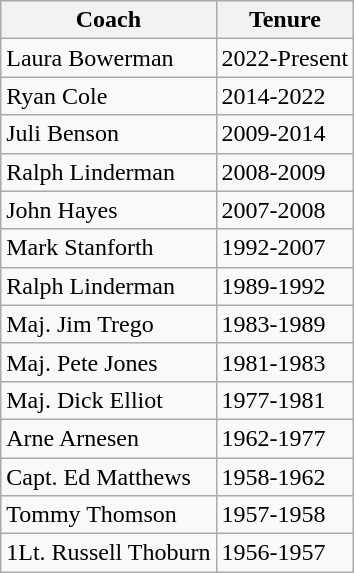<table class="wikitable">
<tr>
<th>Coach</th>
<th>Tenure</th>
</tr>
<tr>
<td>Laura Bowerman</td>
<td>2022-Present</td>
</tr>
<tr>
<td>Ryan Cole</td>
<td>2014-2022</td>
</tr>
<tr>
<td>Juli Benson</td>
<td>2009-2014</td>
</tr>
<tr>
<td>Ralph Linderman</td>
<td>2008-2009</td>
</tr>
<tr>
<td>John Hayes</td>
<td>2007-2008</td>
</tr>
<tr>
<td>Mark Stanforth</td>
<td>1992-2007</td>
</tr>
<tr>
<td>Ralph Linderman</td>
<td>1989-1992</td>
</tr>
<tr>
<td>Maj. Jim Trego</td>
<td>1983-1989</td>
</tr>
<tr>
<td>Maj. Pete Jones</td>
<td>1981-1983</td>
</tr>
<tr>
<td>Maj. Dick Elliot</td>
<td>1977-1981</td>
</tr>
<tr>
<td>Arne Arnesen</td>
<td>1962-1977</td>
</tr>
<tr>
<td>Capt. Ed Matthews</td>
<td>1958-1962</td>
</tr>
<tr>
<td>Tommy Thomson</td>
<td>1957-1958</td>
</tr>
<tr>
<td>1Lt. Russell Thoburn</td>
<td>1956-1957</td>
</tr>
</table>
